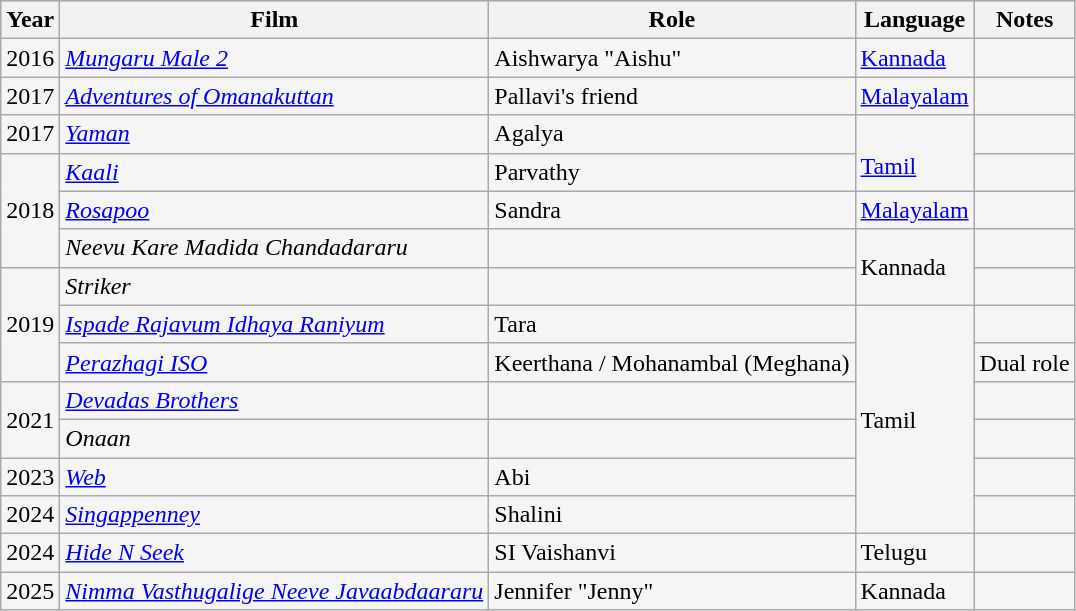<table class="wikitable sortable" style="background:#f5f5f5;">
<tr style="background:#B0C4DE;">
<th>Year</th>
<th>Film</th>
<th>Role</th>
<th>Language</th>
<th class=unsortable>Notes</th>
</tr>
<tr>
<td>2016</td>
<td><em><a href='#'>Mungaru Male 2</a></em></td>
<td>Aishwarya "Aishu"</td>
<td><a href='#'>Kannada</a></td>
<td></td>
</tr>
<tr>
<td>2017</td>
<td><em><a href='#'>Adventures of Omanakuttan</a></em></td>
<td>Pallavi's friend</td>
<td><a href='#'>Malayalam</a></td>
<td></td>
</tr>
<tr>
<td>2017</td>
<td><em><a href='#'>Yaman</a></em></td>
<td>Agalya</td>
<td rowspan="2"><br><a href='#'>Tamil</a></td>
</tr>
<tr>
<td rowspan="3">2018</td>
<td><em><a href='#'>Kaali</a></em></td>
<td>Parvathy</td>
<td></td>
</tr>
<tr>
<td><em><a href='#'>Rosapoo</a></em></td>
<td>Sandra</td>
<td><a href='#'>Malayalam</a></td>
<td></td>
</tr>
<tr>
<td><em>Neevu Kare Madida Chandadararu</em></td>
<td></td>
<td rowspan=2>Kannada</td>
<td></td>
</tr>
<tr>
<td rowspan="3">2019</td>
<td><em>Striker</em></td>
<td></td>
<td></td>
</tr>
<tr>
<td><em><a href='#'>Ispade Rajavum Idhaya Raniyum</a></em></td>
<td>Tara</td>
<td rowspan="6">Tamil</td>
<td></td>
</tr>
<tr>
<td><em><a href='#'>Perazhagi ISO</a></em></td>
<td>Keerthana / Mohanambal (Meghana)</td>
<td>Dual role</td>
</tr>
<tr>
<td rowspan="2">2021</td>
<td><em><a href='#'>Devadas Brothers</a></em></td>
<td></td>
<td></td>
</tr>
<tr>
<td><em>Onaan</em></td>
<td></td>
<td></td>
</tr>
<tr>
<td>2023</td>
<td><em><a href='#'>Web</a></em></td>
<td>Abi</td>
<td></td>
</tr>
<tr>
<td>2024</td>
<td><em><a href='#'>Singappenney</a></em></td>
<td>Shalini</td>
<td></td>
</tr>
<tr>
<td>2024</td>
<td><em><a href='#'>Hide N Seek</a></em></td>
<td>SI Vaishanvi</td>
<td>Telugu</td>
<td></td>
</tr>
<tr>
<td>2025</td>
<td><em><a href='#'>Nimma Vasthugalige Neeve Javaabdaararu</a></em></td>
<td>Jennifer "Jenny"</td>
<td>Kannada</td>
<td></td>
</tr>
</table>
